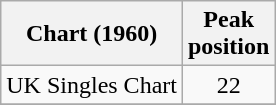<table class="wikitable sortable">
<tr>
<th align="left">Chart (1960)</th>
<th align="center">Peak<br>position</th>
</tr>
<tr>
<td align="left">UK Singles Chart</td>
<td align="center">22</td>
</tr>
<tr>
</tr>
</table>
